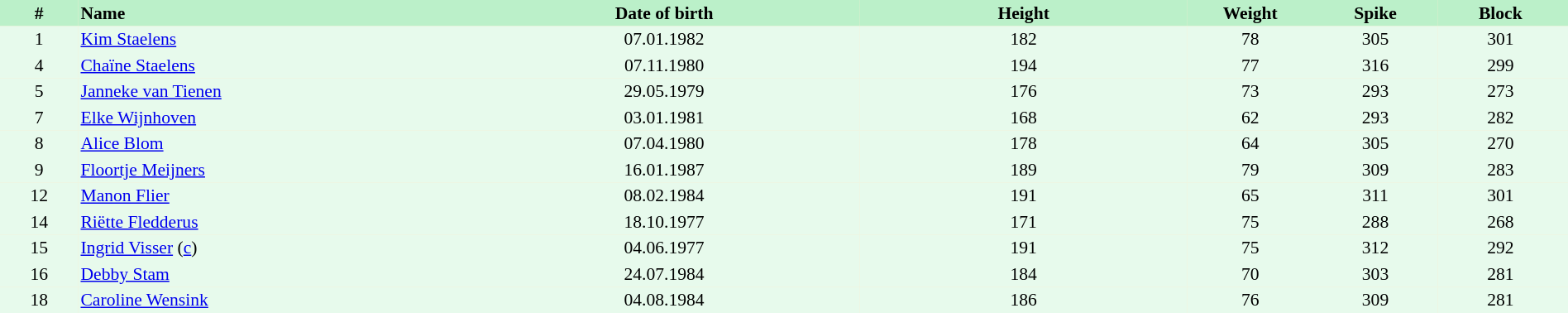<table border=0 cellpadding=2 cellspacing=0  |- bgcolor=#FFECCE style="text-align:center; font-size:90%;" width=100%>
<tr bgcolor=#BBF0C9>
<th width=5%>#</th>
<th width=25% align=left>Name</th>
<th width=25%>Date of birth</th>
<th width=21%>Height</th>
<th width=8%>Weight</th>
<th width=8%>Spike</th>
<th width=8%>Block</th>
<th></th>
</tr>
<tr bgcolor=#E7FAEC>
<td>1</td>
<td align=left><a href='#'>Kim Staelens</a></td>
<td>07.01.1982</td>
<td>182</td>
<td>78</td>
<td>305</td>
<td>301</td>
<td></td>
</tr>
<tr bgcolor=#E7FAEC>
<td>4</td>
<td align=left><a href='#'>Chaïne Staelens</a></td>
<td>07.11.1980</td>
<td>194</td>
<td>77</td>
<td>316</td>
<td>299</td>
<td></td>
</tr>
<tr bgcolor=#E7FAEC>
<td>5</td>
<td align=left><a href='#'>Janneke van Tienen</a></td>
<td>29.05.1979</td>
<td>176</td>
<td>73</td>
<td>293</td>
<td>273</td>
<td></td>
</tr>
<tr bgcolor=#E7FAEC>
<td>7</td>
<td align=left><a href='#'>Elke Wijnhoven</a></td>
<td>03.01.1981</td>
<td>168</td>
<td>62</td>
<td>293</td>
<td>282</td>
<td></td>
</tr>
<tr bgcolor=#E7FAEC>
<td>8</td>
<td align=left><a href='#'>Alice Blom</a></td>
<td>07.04.1980</td>
<td>178</td>
<td>64</td>
<td>305</td>
<td>270</td>
<td></td>
</tr>
<tr bgcolor=#E7FAEC>
<td>9</td>
<td align=left><a href='#'>Floortje Meijners</a></td>
<td>16.01.1987</td>
<td>189</td>
<td>79</td>
<td>309</td>
<td>283</td>
<td></td>
</tr>
<tr bgcolor=#E7FAEC>
<td>12</td>
<td align=left><a href='#'>Manon Flier</a></td>
<td>08.02.1984</td>
<td>191</td>
<td>65</td>
<td>311</td>
<td>301</td>
<td></td>
</tr>
<tr bgcolor=#E7FAEC>
<td>14</td>
<td align=left><a href='#'>Riëtte Fledderus</a></td>
<td>18.10.1977</td>
<td>171</td>
<td>75</td>
<td>288</td>
<td>268</td>
<td></td>
</tr>
<tr bgcolor=#E7FAEC>
<td>15</td>
<td align=left><a href='#'>Ingrid Visser</a> (<a href='#'>c</a>)</td>
<td>04.06.1977</td>
<td>191</td>
<td>75</td>
<td>312</td>
<td>292</td>
<td></td>
</tr>
<tr bgcolor=#E7FAEC>
<td>16</td>
<td align=left><a href='#'>Debby Stam</a></td>
<td>24.07.1984</td>
<td>184</td>
<td>70</td>
<td>303</td>
<td>281</td>
<td></td>
</tr>
<tr bgcolor=#E7FAEC>
<td>18</td>
<td align=left><a href='#'>Caroline Wensink</a></td>
<td>04.08.1984</td>
<td>186</td>
<td>76</td>
<td>309</td>
<td>281</td>
<td></td>
</tr>
</table>
